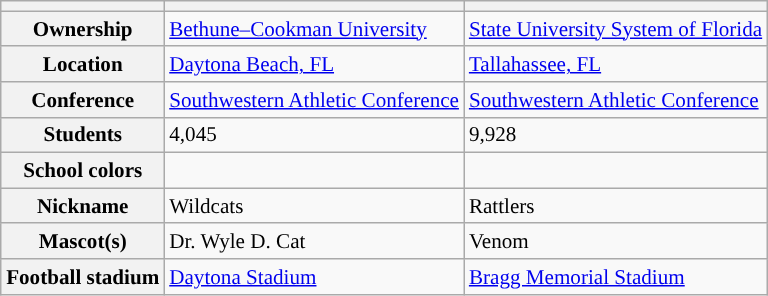<table class="wikitable" style="float:right; clear:right; margin-left:1em; font-size:88%;">
<tr>
<th></th>
<th><a href='#'></a></th>
<th><a href='#'></a></th>
</tr>
<tr>
<th scope=row>Ownership</th>
<td><a href='#'>Bethune–Cookman University</a></td>
<td><a href='#'>State University System of Florida</a></td>
</tr>
<tr>
<th scope=row>Location</th>
<td><a href='#'>Daytona Beach, FL</a></td>
<td><a href='#'>Tallahassee, FL</a></td>
</tr>
<tr>
<th scope=row>Conference</th>
<td><a href='#'>Southwestern Athletic Conference</a></td>
<td><a href='#'>Southwestern Athletic Conference</a></td>
</tr>
<tr>
<th scope=row>Students</th>
<td>4,045</td>
<td>9,928</td>
</tr>
<tr>
<th scope=row>School colors</th>
<td> </td>
<td> </td>
</tr>
<tr>
<th scope=row>Nickname</th>
<td>Wildcats</td>
<td>Rattlers</td>
</tr>
<tr>
<th scope=row>Mascot(s)</th>
<td>Dr. Wyle D. Cat</td>
<td>Venom</td>
</tr>
<tr>
<th scope=row>Football stadium</th>
<td><a href='#'>Daytona Stadium</a></td>
<td><a href='#'>Bragg Memorial Stadium</a></td>
</tr>
</table>
